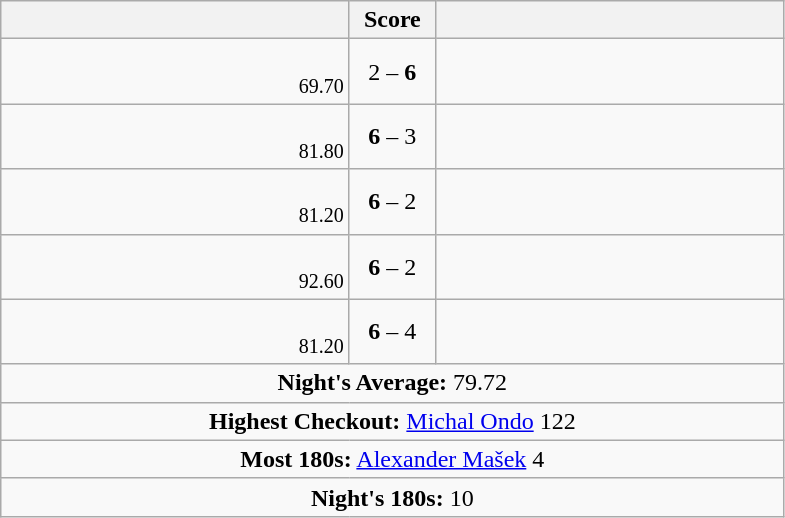<table class="wikitable" style="text-align:center">
<tr>
<th style="width:225px;"></th>
<th style="width:50px;">Score </th>
<th style="width:225px;"></th>
</tr>
<tr style="text-align:left;">
<td align=right> <br> <small><span>69.70</span></small></td>
<td align=center>2 – <strong>6</strong></td>
<td></td>
</tr>
<tr style="text-align:left;">
<td align=right> <br> <small><span>81.80</span></small></td>
<td align=center><strong>6</strong> – 3</td>
<td></td>
</tr>
<tr style="text-align:left;">
<td align=right> <br> <small><span>81.20</span></small></td>
<td align=center><strong>6</strong> – 2</td>
<td></td>
</tr>
<tr style="text-align:left;">
<td align=right> <br> <small><span>92.60</span></small></td>
<td align=center><strong>6</strong> – 2</td>
<td></td>
</tr>
<tr style="text-align:left;">
<td align=right> <br> <small><span>81.20</span></small></td>
<td align=center><strong>6</strong> – 4</td>
<td></td>
</tr>
<tr style="text-align:center;">
<td colspan="3"><strong>Night's Average:</strong> 79.72</td>
</tr>
<tr style="text-align:center;">
<td colspan="3"><strong>Highest Checkout:</strong>  <a href='#'>Michal Ondo</a> 122</td>
</tr>
<tr style="text-align:center;">
<td colspan="3"><strong>Most 180s:</strong>   <a href='#'>Alexander Mašek</a> 4</td>
</tr>
<tr style="text-align:center;">
<td colspan="3"><strong>Night's 180s:</strong> 10</td>
</tr>
</table>
